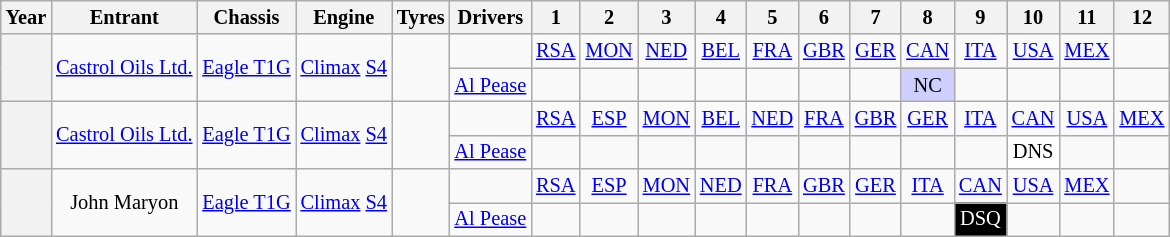<table class="wikitable" style="text-align:center; font-size:85%">
<tr>
<th>Year</th>
<th>Entrant</th>
<th>Chassis</th>
<th>Engine</th>
<th>Tyres</th>
<th>Drivers</th>
<th>1</th>
<th>2</th>
<th>3</th>
<th>4</th>
<th>5</th>
<th>6</th>
<th>7</th>
<th>8</th>
<th>9</th>
<th>10</th>
<th>11</th>
<th>12</th>
</tr>
<tr>
<th rowspan="2"></th>
<td rowspan="2"><a href='#'>Castrol Oils Ltd.</a></td>
<td rowspan="2"><a href='#'>Eagle T1G</a></td>
<td rowspan="2"><a href='#'>Climax</a> <a href='#'>S4</a></td>
<td rowspan="2"></td>
<td></td>
<td><a href='#'>RSA</a></td>
<td><a href='#'>MON</a></td>
<td><a href='#'>NED</a></td>
<td><a href='#'>BEL</a></td>
<td><a href='#'>FRA</a></td>
<td><a href='#'>GBR</a></td>
<td><a href='#'>GER</a></td>
<td><a href='#'>CAN</a></td>
<td><a href='#'>ITA</a></td>
<td><a href='#'>USA</a></td>
<td><a href='#'>MEX</a></td>
<td></td>
</tr>
<tr>
<td align="left"> <a href='#'>Al Pease</a></td>
<td></td>
<td></td>
<td></td>
<td></td>
<td></td>
<td></td>
<td></td>
<td style="background:#CFCFFF;">NC</td>
<td></td>
<td></td>
<td></td>
<td></td>
</tr>
<tr>
<th rowspan="2"></th>
<td rowspan="2"><a href='#'>Castrol Oils Ltd.</a></td>
<td rowspan="2"><a href='#'>Eagle T1G</a></td>
<td rowspan="2"><a href='#'>Climax</a> <a href='#'>S4</a></td>
<td rowspan="2"></td>
<td></td>
<td><a href='#'>RSA</a></td>
<td><a href='#'>ESP</a></td>
<td><a href='#'>MON</a></td>
<td><a href='#'>BEL</a></td>
<td><a href='#'>NED</a></td>
<td><a href='#'>FRA</a></td>
<td><a href='#'>GBR</a></td>
<td><a href='#'>GER</a></td>
<td><a href='#'>ITA</a></td>
<td><a href='#'>CAN</a></td>
<td><a href='#'>USA</a></td>
<td><a href='#'>MEX</a></td>
</tr>
<tr>
<td align="left"> <a href='#'>Al Pease</a></td>
<td></td>
<td></td>
<td></td>
<td></td>
<td></td>
<td></td>
<td></td>
<td></td>
<td></td>
<td style="background:#FFFFFF;">DNS</td>
<td></td>
<td></td>
</tr>
<tr>
<th rowspan="2"></th>
<td rowspan="2">John Maryon</td>
<td rowspan="2"><a href='#'>Eagle T1G</a></td>
<td rowspan="2"><a href='#'>Climax</a> <a href='#'>S4</a></td>
<td rowspan="2"></td>
<td></td>
<td><a href='#'>RSA</a></td>
<td><a href='#'>ESP</a></td>
<td><a href='#'>MON</a></td>
<td><a href='#'>NED</a></td>
<td><a href='#'>FRA</a></td>
<td><a href='#'>GBR</a></td>
<td><a href='#'>GER</a></td>
<td><a href='#'>ITA</a></td>
<td><a href='#'>CAN</a></td>
<td><a href='#'>USA</a></td>
<td><a href='#'>MEX</a></td>
<td></td>
</tr>
<tr>
<td align="left"> <a href='#'>Al Pease</a></td>
<td></td>
<td></td>
<td></td>
<td></td>
<td></td>
<td></td>
<td></td>
<td></td>
<td style="background:#000000; color:#ffffff">DSQ</td>
<td></td>
<td></td>
<td></td>
</tr>
</table>
